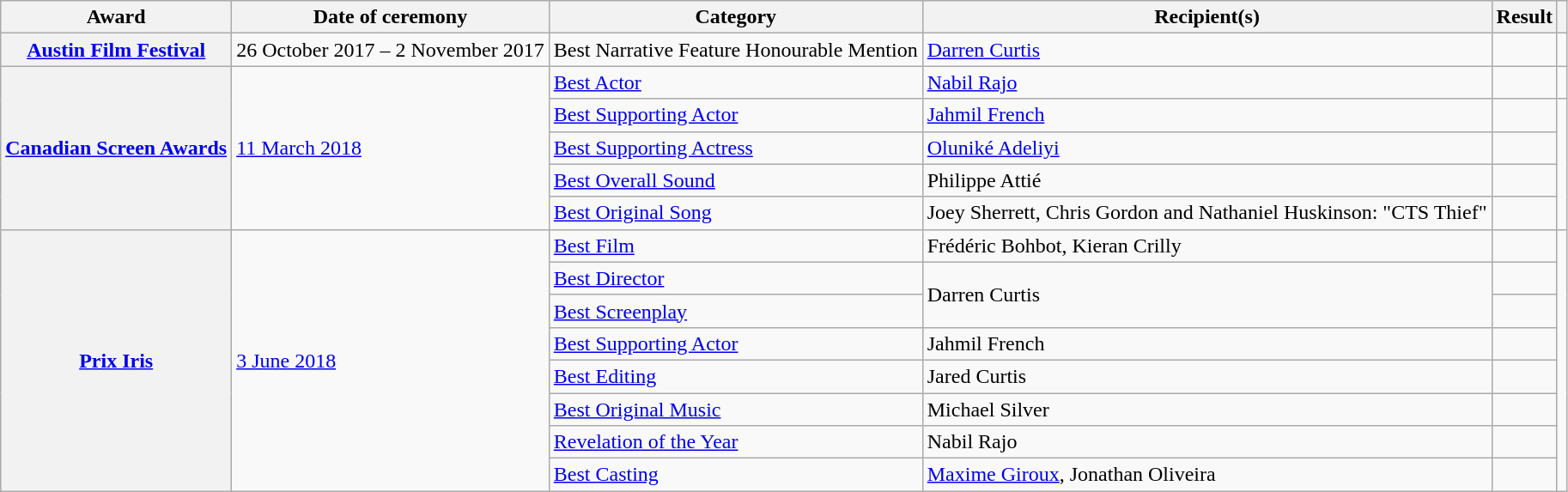<table class="wikitable plainrowheaders sortable">
<tr>
<th scope="col">Award</th>
<th scope="col">Date of ceremony</th>
<th scope="col">Category</th>
<th scope="col">Recipient(s)</th>
<th scope="col">Result</th>
<th scope="col" class="unsortable"></th>
</tr>
<tr>
<th scope="row"><a href='#'>Austin Film Festival</a></th>
<td>26 October 2017 – 2 November 2017</td>
<td>Best Narrative Feature Honourable Mention</td>
<td><a href='#'>Darren Curtis</a></td>
<td></td>
<td></td>
</tr>
<tr>
<th scope="row" rowspan=5><a href='#'>Canadian Screen Awards</a></th>
<td rowspan="5"><a href='#'>11 March 2018</a></td>
<td><a href='#'>Best Actor</a></td>
<td><a href='#'>Nabil Rajo</a></td>
<td></td>
<td></td>
</tr>
<tr>
<td><a href='#'>Best Supporting Actor</a></td>
<td><a href='#'>Jahmil French</a></td>
<td></td>
<td rowspan="4"></td>
</tr>
<tr>
<td><a href='#'>Best Supporting Actress</a></td>
<td><a href='#'>Oluniké Adeliyi</a></td>
<td></td>
</tr>
<tr>
<td><a href='#'>Best Overall Sound</a></td>
<td>Philippe Attié</td>
<td></td>
</tr>
<tr>
<td><a href='#'>Best Original Song</a></td>
<td>Joey Sherrett, Chris Gordon and Nathaniel Huskinson: "CTS Thief"</td>
<td></td>
</tr>
<tr>
<th scope="row" rowspan=8><a href='#'>Prix Iris</a></th>
<td rowspan="8"><a href='#'>3 June 2018</a></td>
<td><a href='#'>Best Film</a></td>
<td>Frédéric Bohbot, Kieran Crilly</td>
<td></td>
<td rowspan="8"></td>
</tr>
<tr>
<td><a href='#'>Best Director</a></td>
<td rowspan="2">Darren Curtis</td>
<td></td>
</tr>
<tr>
<td><a href='#'>Best Screenplay</a></td>
<td></td>
</tr>
<tr>
<td><a href='#'>Best Supporting Actor</a></td>
<td>Jahmil French</td>
<td></td>
</tr>
<tr>
<td><a href='#'>Best Editing</a></td>
<td>Jared Curtis</td>
<td></td>
</tr>
<tr>
<td><a href='#'>Best Original Music</a></td>
<td>Michael Silver</td>
<td></td>
</tr>
<tr>
<td><a href='#'>Revelation of the Year</a></td>
<td>Nabil Rajo</td>
<td></td>
</tr>
<tr>
<td><a href='#'>Best Casting</a></td>
<td><a href='#'>Maxime Giroux</a>, Jonathan Oliveira</td>
<td></td>
</tr>
</table>
